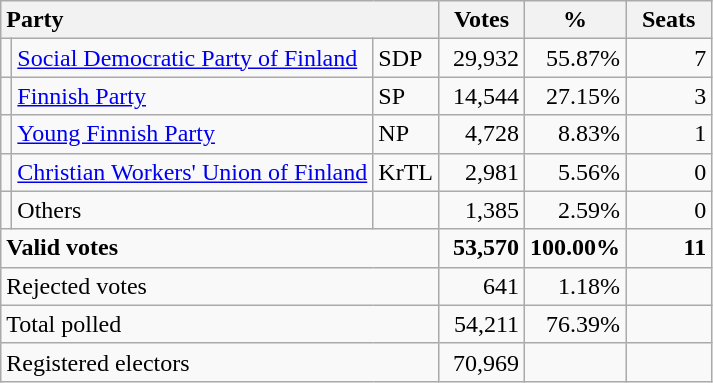<table class="wikitable" border="1" style="text-align:right;">
<tr>
<th style="text-align:left;" colspan=3>Party</th>
<th align=center width="50">Votes</th>
<th align=center width="50">%</th>
<th align=center width="50">Seats</th>
</tr>
<tr>
<td></td>
<td align=left style="white-space: nowrap;"><a href='#'>Social Democratic Party of Finland</a></td>
<td align=left>SDP</td>
<td>29,932</td>
<td>55.87%</td>
<td>7</td>
</tr>
<tr>
<td></td>
<td align=left><a href='#'>Finnish Party</a></td>
<td align=left>SP</td>
<td>14,544</td>
<td>27.15%</td>
<td>3</td>
</tr>
<tr>
<td></td>
<td align=left><a href='#'>Young Finnish Party</a></td>
<td align=left>NP</td>
<td>4,728</td>
<td>8.83%</td>
<td>1</td>
</tr>
<tr>
<td></td>
<td align=left><a href='#'>Christian Workers' Union of Finland</a></td>
<td align=left>KrTL</td>
<td>2,981</td>
<td>5.56%</td>
<td>0</td>
</tr>
<tr>
<td></td>
<td align=left>Others</td>
<td align=left></td>
<td>1,385</td>
<td>2.59%</td>
<td>0</td>
</tr>
<tr style="font-weight:bold">
<td align=left colspan=3>Valid votes</td>
<td>53,570</td>
<td>100.00%</td>
<td>11</td>
</tr>
<tr>
<td align=left colspan=3>Rejected votes</td>
<td>641</td>
<td>1.18%</td>
<td></td>
</tr>
<tr>
<td align=left colspan=3>Total polled</td>
<td>54,211</td>
<td>76.39%</td>
<td></td>
</tr>
<tr>
<td align=left colspan=3>Registered electors</td>
<td>70,969</td>
<td></td>
<td></td>
</tr>
</table>
